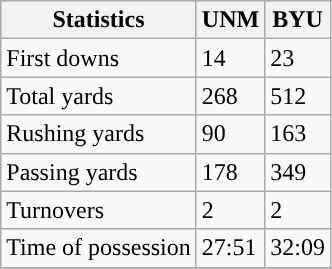<table class="wikitable">
<tr>
<th>Statistics</th>
<th>UNM</th>
<th>BYU</th>
</tr>
<tr>
<td>First downs</td>
<td>14</td>
<td>23</td>
</tr>
<tr>
<td>Total yards</td>
<td>268</td>
<td>512</td>
</tr>
<tr>
<td>Rushing yards</td>
<td>90</td>
<td>163</td>
</tr>
<tr>
<td>Passing yards</td>
<td>178</td>
<td>349</td>
</tr>
<tr>
<td>Turnovers</td>
<td>2</td>
<td>2</td>
</tr>
<tr>
<td>Time of possession</td>
<td>27:51</td>
<td>32:09</td>
</tr>
<tr>
</tr>
</table>
